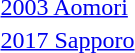<table>
<tr>
<td><a href='#'>2003 Aomori</a></td>
<td></td>
<td></td>
<td></td>
</tr>
<tr>
<td><a href='#'>2017 Sapporo</a></td>
<td></td>
<td></td>
<td></td>
</tr>
</table>
